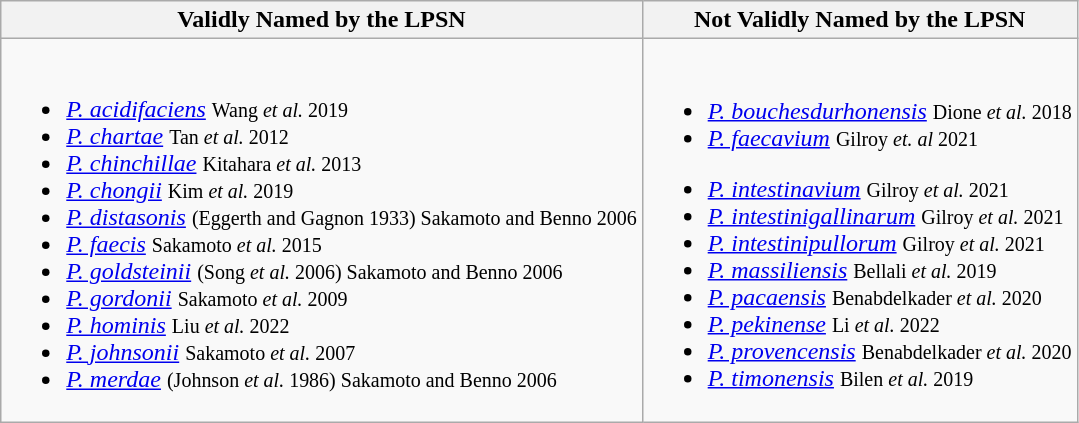<table class="wikitable">
<tr>
<th>Validly Named by the LPSN </th>
<th>Not Validly Named by the LPSN </th>
</tr>
<tr>
<td><br><ul><li><em><a href='#'>P. acidifaciens</a></em> <small>Wang <em>et al.</em> 2019</small></li><li><em><a href='#'>P. chartae</a></em> <small>Tan <em>et al.</em> 2012</small></li><li><em><a href='#'>P. chinchillae</a></em> <small>Kitahara <em>et al.</em> 2013</small></li><li><em><a href='#'>P. chongii</a></em> <small>Kim <em>et al.</em> 2019</small></li><li><em><a href='#'>P. distasonis</a></em> <small>(Eggerth and Gagnon 1933) Sakamoto and Benno 2006</small></li><li><em><a href='#'>P. faecis</a></em> <small>Sakamoto <em>et al.</em> 2015</small></li><li><em><a href='#'>P. goldsteinii</a></em> <small>(Song <em>et al.</em> 2006) Sakamoto and Benno 2006</small></li><li><em><a href='#'>P. gordonii</a></em> <small>Sakamoto <em>et al.</em> 2009</small></li><li><a href='#'><em>P. hominis</em></a> <small>Liu <em>et al.</em> 2022</small></li><li><em><a href='#'>P. johnsonii</a></em> <small>Sakamoto <em>et al.</em> 2007</small></li><li><em><a href='#'>P. merdae</a></em> <small>(Johnson <em>et al.</em> 1986) Sakamoto and Benno 2006</small></li></ul></td>
<td><br><ul><li><em><a href='#'>P. bouchesdurhonensis</a></em> <small>Dione <em>et al.</em> 2018</small></li><li><em><a href='#'>P. faecavium</a></em> <small>Gilroy <em>et. al</em> 2021</small></li></ul><ul><li><em><a href='#'>P. intestinavium</a></em> <small>Gilroy <em>et al.</em> 2021</small></li><li><em><a href='#'>P. intestinigallinarum</a></em> <small>Gilroy <em>et al.</em> 2021</small></li><li><em><a href='#'>P. intestinipullorum</a></em> <small>Gilroy <em>et al.</em> 2021</small></li><li><em><a href='#'>P. massiliensis</a></em> <small>Bellali <em>et al.</em> 2019</small></li><li><em><a href='#'>P. pacaensis</a></em> <small>Benabdelkader <em>et al.</em> 2020</small></li><li><a href='#'><em>P. pekinense</em></a> <small>Li <em>et al.</em> 2022</small></li><li><em><a href='#'>P. provencensis</a></em> <small>Benabdelkader <em>et al.</em> 2020</small></li><li><em><a href='#'>P. timonensis</a></em> <small>Bilen <em>et al.</em> 2019</small></li></ul></td>
</tr>
</table>
